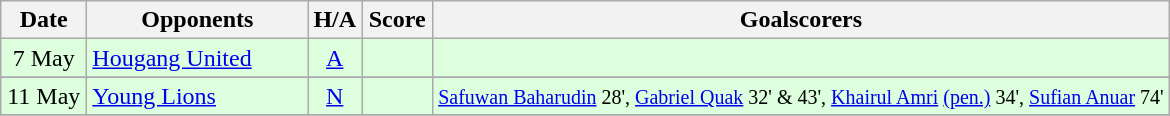<table class="wikitable" style="text-align:center">
<tr>
<th width="50" style="text-align:center">Date</th>
<th width="140">Opponents</th>
<th width='20' align="center">H/A</th>
<th width='40'>Score</th>
<th align="center">Goalscorers</th>
</tr>
<tr bgcolor="#ddffdd">
<td>7 May</td>
<td align='left'><a href='#'>Hougang United</a></td>
<td><a href='#'>A</a></td>
<td></td>
<td align='left'></td>
</tr>
<tr>
</tr>
<tr bgcolor="#ddffdd">
<td>11 May</td>
<td align='left'><a href='#'>Young Lions</a></td>
<td><a href='#'>N</a></td>
<td></td>
<td align='left'><small><a href='#'>Safuwan Baharudin</a> 28', <a href='#'>Gabriel Quak</a> 32' & 43', <a href='#'>Khairul Amri</a> <a href='#'>(pen.)</a> 34', <a href='#'>Sufian Anuar</a> 74'</small></td>
</tr>
<tr>
</tr>
</table>
